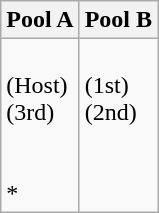<table class="wikitable">
<tr>
<th width=50%>Pool A</th>
<th width=50%>Pool B</th>
</tr>
<tr>
<td><br> (Host)<br>
 (3rd)<br>
<br>
<br>
<s></s> *<br>
</td>
<td><br> (1st)<br>
 (2nd)<br>
<br>
<br>
<br>
</td>
</tr>
</table>
